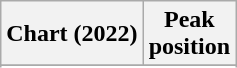<table class="wikitable sortable plainrowheaders">
<tr>
<th>Chart (2022)</th>
<th>Peak<br>position</th>
</tr>
<tr>
</tr>
<tr>
</tr>
<tr>
</tr>
</table>
